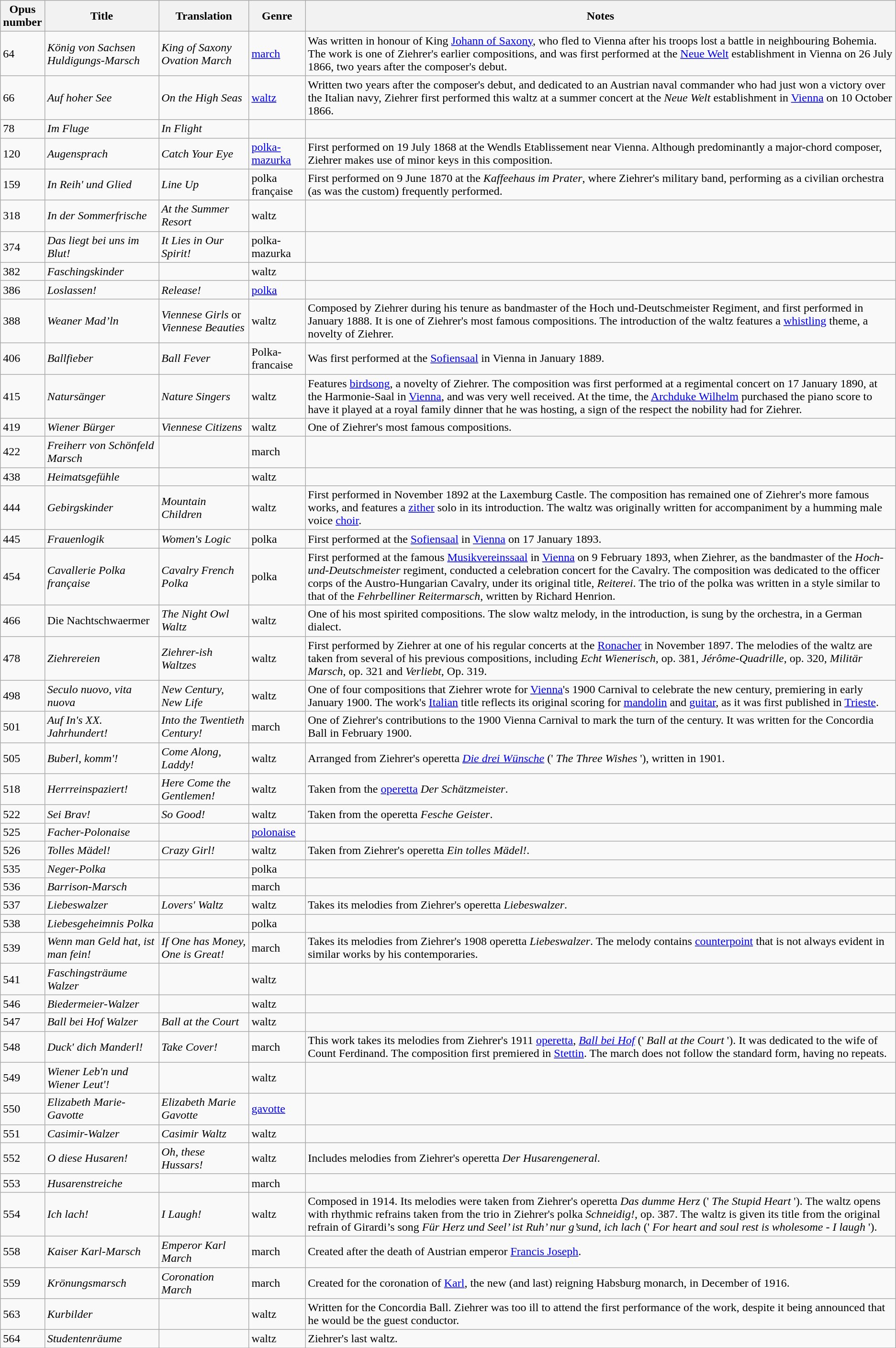<table class="wikitable">
<tr>
<th>Opus <br> number</th>
<th>Title</th>
<th>Translation</th>
<th>Genre</th>
<th>Notes</th>
</tr>
<tr>
<td>64</td>
<td><em>König von Sachsen Huldigungs-Marsch</em></td>
<td><em>King of Saxony Ovation March</em></td>
<td><a href='#'>march</a></td>
<td>Was written in honour of King <a href='#'>Johann of Saxony</a>, who fled to Vienna after his troops lost a battle in neighbouring Bohemia. The work is one of Ziehrer's earlier compositions, and was first performed at the <a href='#'>Neue Welt</a> establishment in Vienna on 26 July 1866, two years after the composer's debut.</td>
</tr>
<tr>
<td>66</td>
<td><em>Auf hoher See</em></td>
<td><em>On the High Seas</em></td>
<td><a href='#'>waltz</a></td>
<td>Written two years after the composer's debut, and dedicated to an Austrian naval commander who had just won a victory over the Italian navy, Ziehrer first performed this waltz at a summer concert at the <em>Neue Welt</em> establishment in <a href='#'>Vienna</a> on 10 October 1866.</td>
</tr>
<tr>
<td>78</td>
<td><em>Im Fluge</em></td>
<td><em>In Flight</em></td>
<td></td>
<td></td>
</tr>
<tr>
<td>120</td>
<td><em>Augensprach</em></td>
<td><em>Catch Your Eye</em></td>
<td><a href='#'>polka-mazurka</a></td>
<td>First performed on 19 July 1868 at the Wendls Etablissement near Vienna. Although predominantly a major-chord composer, Ziehrer makes use of minor keys in this composition.</td>
</tr>
<tr>
<td>159</td>
<td><em>In Reih' und Glied</em></td>
<td><em>Line Up</em></td>
<td>polka française</td>
<td>First performed on 9 June 1870 at the <em>Kaffeehaus im Prater</em>, where Ziehrer's military band, performing as a civilian orchestra (as was the custom) frequently performed.</td>
</tr>
<tr>
<td>318</td>
<td><em>In der Sommerfrische</em></td>
<td><em>At the Summer Resort</em></td>
<td>waltz</td>
<td></td>
</tr>
<tr>
<td>374</td>
<td><em>Das liegt bei uns im Blut!</em></td>
<td><em>It Lies in Our Spirit!</em></td>
<td>polka-mazurka</td>
<td></td>
</tr>
<tr>
<td>382</td>
<td><em>Faschingskinder</em></td>
<td></td>
<td>waltz</td>
</tr>
<tr>
<td>386</td>
<td><em>Loslassen!</em></td>
<td><em>Release!</em></td>
<td><a href='#'>polka</a></td>
<td></td>
</tr>
<tr>
<td>388</td>
<td><em>Weaner Mad’ln</em></td>
<td><em>Viennese Girls</em> or <em>Viennese Beauties</em></td>
<td>waltz</td>
<td>Composed by Ziehrer during his tenure as bandmaster of the Hoch und-Deutschmeister Regiment, and first performed in January 1888. It is one of Ziehrer's most famous compositions. The introduction of the waltz features a <a href='#'>whistling</a> theme, a novelty of Ziehrer.</td>
</tr>
<tr>
<td>406</td>
<td><em>Ballfieber</em></td>
<td><em>Ball Fever</em></td>
<td>Polka-francaise</td>
<td>Was first performed at the <a href='#'>Sofiensaal</a> in Vienna in January 1889.</td>
</tr>
<tr>
<td>415</td>
<td><em>Natursänger</em></td>
<td><em>Nature Singers</em></td>
<td>waltz</td>
<td>Features <a href='#'>birdsong</a>, a novelty of Ziehrer. The composition was first performed at a regimental concert on 17 January 1890, at the Harmonie-Saal in <a href='#'>Vienna</a>, and was very well received. At the time, the <a href='#'>Archduke Wilhelm</a> purchased the piano score to have it played at a royal family dinner that he was hosting, a sign of the respect the nobility had for Ziehrer.</td>
</tr>
<tr>
<td>419</td>
<td><em>Wiener Bürger</em></td>
<td><em>Viennese Citizens</em></td>
<td>waltz</td>
<td>One of Ziehrer's most famous compositions.</td>
</tr>
<tr>
<td>422</td>
<td><em>Freiherr von Schönfeld Marsch</em></td>
<td></td>
<td>march</td>
<td></td>
</tr>
<tr>
<td>438</td>
<td><em>Heimatsgefühle</em></td>
<td></td>
<td>waltz</td>
<td></td>
</tr>
<tr>
<td>444</td>
<td><em>Gebirgskinder</em></td>
<td><em>Mountain Children</em></td>
<td>waltz</td>
<td>First performed in November 1892 at the Laxemburg Castle. The composition has remained one of Ziehrer's more famous works, and features a <a href='#'>zither</a> solo in its introduction. The waltz was originally written for accompaniment by a humming male voice <a href='#'>choir</a>.</td>
</tr>
<tr>
<td>445</td>
<td><em>Frauenlogik</em></td>
<td><em>Women's Logic</em></td>
<td>polka</td>
<td>First performed at the <a href='#'>Sofiensaal</a> in <a href='#'>Vienna</a> on 17 January 1893.</td>
</tr>
<tr>
<td>454</td>
<td><em>Cavallerie Polka française</em></td>
<td><em>Cavalry French Polka</em></td>
<td>polka</td>
<td>First performed at the famous <a href='#'>Musikvereinssaal</a> in <a href='#'>Vienna</a> on 9 February 1893, when Ziehrer, as the bandmaster of the <em>Hoch-und-Deutschmeister</em> regiment, conducted a celebration concert for the Cavalry. The composition was dedicated to the officer corps of the Austro-Hungarian Cavalry, under its original title, <em>Reiterei</em>. The trio of the polka was written in a style similar to that of the <em>Fehrbelliner Reitermarsch</em>, written by Richard Henrion.</td>
</tr>
<tr>
<td>466</td>
<td>Die Nachtschwaermer</td>
<td><em>The Night Owl Waltz</em></td>
<td>waltz</td>
<td>One of his most spirited compositions. The slow waltz melody, in the introduction, is sung by the orchestra, in a German dialect.</td>
</tr>
<tr>
<td>478</td>
<td><em>Ziehrereien</em></td>
<td><em>Ziehrer-ish Waltzes</em></td>
<td>waltz</td>
<td>First performed by Ziehrer at one of his regular concerts at the <a href='#'>Ronacher</a> in November 1897. The melodies of the waltz are taken from several of his previous compositions, including <em>Echt Wienerisch</em>, op. 381, <em>Jérôme-Quadrille</em>, op. 320, <em>Militär Marsch</em>, op. 321 and <em>Verliebt</em>, Op. 319.</td>
</tr>
<tr>
<td>498</td>
<td><em>Seculo nuovo, vita nuova</em></td>
<td><em>New Century, New Life</em></td>
<td>waltz</td>
<td>One of four compositions that Ziehrer wrote for <a href='#'>Vienna</a>'s 1900 Carnival to celebrate the new century, premiering in early January 1900. The work's <a href='#'>Italian</a> title reflects its original scoring for <a href='#'>mandolin</a> and <a href='#'>guitar</a>, as it was first published in <a href='#'>Trieste</a>.</td>
</tr>
<tr>
<td>501</td>
<td><em>Auf In's XX. Jahrhundert!</em></td>
<td><em>Into the Twentieth Century!</em></td>
<td>march</td>
<td>One of Ziehrer's contributions to the 1900 Vienna Carnival to mark the turn of the century. It was written for the Concordia Ball in February 1900.</td>
</tr>
<tr>
<td>505</td>
<td><em>Buberl, komm'!</em></td>
<td><em>Come Along, Laddy!</em></td>
<td>waltz</td>
<td>Arranged from Ziehrer's operetta <em><a href='#'>Die drei Wünsche</a></em> (' <em>The Three Wishes</em> '), written in 1901.</td>
</tr>
<tr>
<td>518</td>
<td><em>Herrreinspaziert!</em></td>
<td><em>Here Come the Gentlemen!</em></td>
<td>waltz</td>
<td>Taken from the <a href='#'>operetta</a> <em>Der Schätzmeister</em>.</td>
</tr>
<tr>
<td>522</td>
<td><em>Sei Brav!</em></td>
<td><em>So Good!</em></td>
<td>waltz</td>
<td>Taken from the operetta <em>Fesche Geister</em>.</td>
</tr>
<tr>
<td>525</td>
<td><em>Facher-Polonaise</em></td>
<td></td>
<td><a href='#'>polonaise</a></td>
<td></td>
</tr>
<tr>
<td>526</td>
<td><em>Tolles Mädel!</em></td>
<td><em>Crazy Girl!</em></td>
<td>waltz</td>
<td>Taken from Ziehrer's operetta <em>Ein tolles Mädel!</em>.</td>
</tr>
<tr>
<td>535</td>
<td><em>Neger-Polka</em></td>
<td></td>
<td>polka</td>
<td></td>
</tr>
<tr>
<td>536</td>
<td><em>Barrison-Marsch</em></td>
<td></td>
<td>march</td>
<td></td>
</tr>
<tr>
<td>537</td>
<td><em>Liebeswalzer </em></td>
<td><em>Lovers' Waltz</em></td>
<td>waltz</td>
<td>Takes its melodies from Ziehrer's operetta <em>Liebeswalzer</em>.</td>
</tr>
<tr>
<td>538</td>
<td><em>Liebesgeheimnis Polka</em></td>
<td></td>
<td>polka</td>
<td></td>
</tr>
<tr>
<td>539</td>
<td><em>Wenn man Geld hat, ist man fein!</em></td>
<td><em>If One has Money, One is Great!</em></td>
<td>march</td>
<td>Takes its melodies from Ziehrer's 1908 operetta <em>Liebeswalzer</em>. The melody contains <a href='#'>counterpoint</a> that is not always evident in similar works by his contemporaries.</td>
</tr>
<tr>
<td>541</td>
<td><em>Faschingsträume Walzer</em></td>
<td></td>
<td>waltz</td>
<td></td>
</tr>
<tr>
<td>546</td>
<td><em>Biedermeier-Walzer</em></td>
<td></td>
<td>waltz</td>
<td></td>
</tr>
<tr>
<td>547</td>
<td><em>Ball bei Hof Walzer</em></td>
<td><em>Ball at the Court</em></td>
<td>waltz</td>
<td></td>
</tr>
<tr>
<td>548</td>
<td><em>Duck' dich Manderl!</em></td>
<td><em>Take Cover!</em></td>
<td>march</td>
<td>This work takes its melodies from Ziehrer's 1911 <a href='#'>operetta</a>, <em><a href='#'>Ball bei Hof</a></em> (' <em>Ball at the Court</em> '). It was dedicated to the wife of Count Ferdinand. The composition first premiered in <a href='#'>Stettin</a>. The march does not follow the standard form, having no repeats.</td>
</tr>
<tr>
<td>549</td>
<td><em>Wiener Leb'n und Wiener Leut'!</em></td>
<td></td>
<td>waltz</td>
<td></td>
</tr>
<tr>
<td>550</td>
<td><em>Elizabeth Marie-Gavotte</em></td>
<td><em>Elizabeth Marie Gavotte</em></td>
<td><a href='#'>gavotte</a></td>
<td></td>
</tr>
<tr>
<td>551</td>
<td><em>Casimir-Walzer</em></td>
<td><em>Casimir Waltz</em></td>
<td>waltz</td>
<td></td>
</tr>
<tr>
<td>552</td>
<td><em>O diese Husaren!</em></td>
<td><em>Oh, these Hussars!</em></td>
<td>waltz</td>
<td>Includes melodies from Ziehrer's operetta <em>Der Husarengeneral</em>.</td>
</tr>
<tr>
<td>553</td>
<td><em>Husarenstreiche</em></td>
<td></td>
<td>march</td>
<td></td>
</tr>
<tr>
<td>554</td>
<td><em>Ich lach!</em></td>
<td><em>I Laugh!</em></td>
<td>waltz</td>
<td>Composed in 1914. Its melodies were taken from Ziehrer's operetta <em>Das dumme Herz</em> (' <em>The Stupid Heart</em> '). The waltz opens with rhythmic refrains taken from the trio in Ziehrer's polka <em>Schneidig!</em>, op. 387. The waltz is given its title from the original refrain of Girardi’s song <em>Für Herz und Seel’ ist Ruh’ nur g’sund, ich lach</em> (' <em>For heart and soul rest is wholesome - I laugh</em> ').</td>
</tr>
<tr>
<td>558</td>
<td><em>Kaiser Karl-Marsch</em></td>
<td><em>Emperor Karl March</em></td>
<td>march</td>
<td>Created after the death of Austrian emperor <a href='#'>Francis Joseph</a>.</td>
</tr>
<tr>
<td>559</td>
<td><em>Krönungsmarsch</em></td>
<td><em>Coronation March</em></td>
<td>march</td>
<td>Created for the coronation of <a href='#'>Karl</a>, the new (and last) reigning Habsburg monarch, in December of 1916.</td>
</tr>
<tr>
<td>563</td>
<td><em>Kurbilder</em></td>
<td></td>
<td>waltz</td>
<td>Written for the Concordia Ball. Ziehrer was too ill to attend the first performance of the work, despite it being announced that he would be the guest conductor.</td>
</tr>
<tr>
<td>564</td>
<td><em>Studentenräume</em></td>
<td></td>
<td>waltz</td>
<td>Ziehrer's last waltz.</td>
</tr>
<tr>
</tr>
</table>
